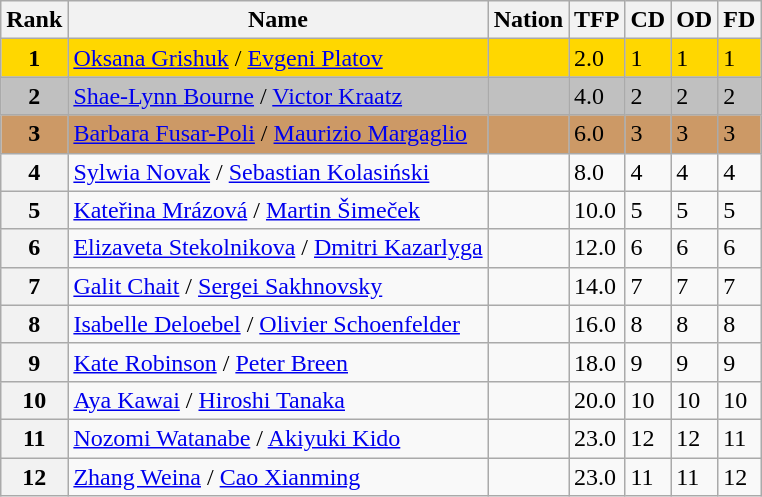<table class="wikitable">
<tr>
<th>Rank</th>
<th>Name</th>
<th>Nation</th>
<th>TFP</th>
<th>CD</th>
<th>OD</th>
<th>FD</th>
</tr>
<tr bgcolor="gold">
<td align="center"><strong>1</strong></td>
<td><a href='#'>Oksana Grishuk</a> / <a href='#'>Evgeni Platov</a></td>
<td></td>
<td>2.0</td>
<td>1</td>
<td>1</td>
<td>1</td>
</tr>
<tr bgcolor="silver">
<td align="center"><strong>2</strong></td>
<td><a href='#'>Shae-Lynn Bourne</a> / <a href='#'>Victor Kraatz</a></td>
<td></td>
<td>4.0</td>
<td>2</td>
<td>2</td>
<td>2</td>
</tr>
<tr bgcolor="cc9966">
<td align="center"><strong>3</strong></td>
<td><a href='#'>Barbara Fusar-Poli</a> / <a href='#'>Maurizio Margaglio</a></td>
<td></td>
<td>6.0</td>
<td>3</td>
<td>3</td>
<td>3</td>
</tr>
<tr>
<th>4</th>
<td><a href='#'>Sylwia Novak</a> / <a href='#'>Sebastian Kolasiński</a></td>
<td></td>
<td>8.0</td>
<td>4</td>
<td>4</td>
<td>4</td>
</tr>
<tr>
<th>5</th>
<td><a href='#'>Kateřina Mrázová</a> / <a href='#'>Martin Šimeček</a></td>
<td></td>
<td>10.0</td>
<td>5</td>
<td>5</td>
<td>5</td>
</tr>
<tr>
<th>6</th>
<td><a href='#'>Elizaveta Stekolnikova</a> / <a href='#'>Dmitri Kazarlyga</a></td>
<td></td>
<td>12.0</td>
<td>6</td>
<td>6</td>
<td>6</td>
</tr>
<tr>
<th>7</th>
<td><a href='#'>Galit Chait</a> / <a href='#'>Sergei Sakhnovsky</a></td>
<td></td>
<td>14.0</td>
<td>7</td>
<td>7</td>
<td>7</td>
</tr>
<tr>
<th>8</th>
<td><a href='#'>Isabelle Deloebel</a> / <a href='#'>Olivier Schoenfelder</a></td>
<td></td>
<td>16.0</td>
<td>8</td>
<td>8</td>
<td>8</td>
</tr>
<tr>
<th>9</th>
<td><a href='#'>Kate Robinson</a> / <a href='#'>Peter Breen</a></td>
<td></td>
<td>18.0</td>
<td>9</td>
<td>9</td>
<td>9</td>
</tr>
<tr>
<th>10</th>
<td><a href='#'>Aya Kawai</a> / <a href='#'>Hiroshi Tanaka</a></td>
<td></td>
<td>20.0</td>
<td>10</td>
<td>10</td>
<td>10</td>
</tr>
<tr>
<th>11</th>
<td><a href='#'>Nozomi Watanabe</a> / <a href='#'>Akiyuki Kido</a></td>
<td></td>
<td>23.0</td>
<td>12</td>
<td>12</td>
<td>11</td>
</tr>
<tr>
<th>12</th>
<td><a href='#'>Zhang Weina</a> / <a href='#'>Cao Xianming</a></td>
<td></td>
<td>23.0</td>
<td>11</td>
<td>11</td>
<td>12</td>
</tr>
</table>
